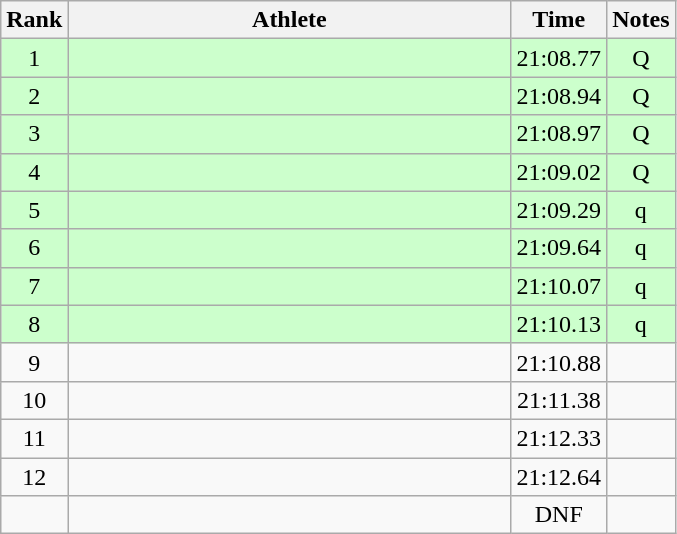<table class="wikitable" style="text-align:center">
<tr>
<th>Rank</th>
<th Style="width:18em">Athlete</th>
<th>Time</th>
<th>Notes</th>
</tr>
<tr style="background:#cfc">
<td>1</td>
<td style="text-align:left"></td>
<td>21:08.77</td>
<td>Q</td>
</tr>
<tr style="background:#cfc">
<td>2</td>
<td style="text-align:left"></td>
<td>21:08.94</td>
<td>Q</td>
</tr>
<tr style="background:#cfc">
<td>3</td>
<td style="text-align:left"></td>
<td>21:08.97</td>
<td>Q</td>
</tr>
<tr style="background:#cfc">
<td>4</td>
<td style="text-align:left"></td>
<td>21:09.02</td>
<td>Q</td>
</tr>
<tr style="background:#cfc">
<td>5</td>
<td style="text-align:left"></td>
<td>21:09.29</td>
<td>q</td>
</tr>
<tr style="background:#cfc">
<td>6</td>
<td style="text-align:left"></td>
<td>21:09.64</td>
<td>q</td>
</tr>
<tr style="background:#cfc">
<td>7</td>
<td style="text-align:left"></td>
<td>21:10.07</td>
<td>q</td>
</tr>
<tr style="background:#cfc">
<td>8</td>
<td style="text-align:left"></td>
<td>21:10.13</td>
<td>q</td>
</tr>
<tr>
<td>9</td>
<td style="text-align:left"></td>
<td>21:10.88</td>
<td></td>
</tr>
<tr>
<td>10</td>
<td style="text-align:left"></td>
<td>21:11.38</td>
<td></td>
</tr>
<tr>
<td>11</td>
<td style="text-align:left"></td>
<td>21:12.33</td>
<td></td>
</tr>
<tr>
<td>12</td>
<td style="text-align:left"></td>
<td>21:12.64</td>
<td></td>
</tr>
<tr>
<td></td>
<td style="text-align:left"></td>
<td>DNF</td>
<td></td>
</tr>
</table>
